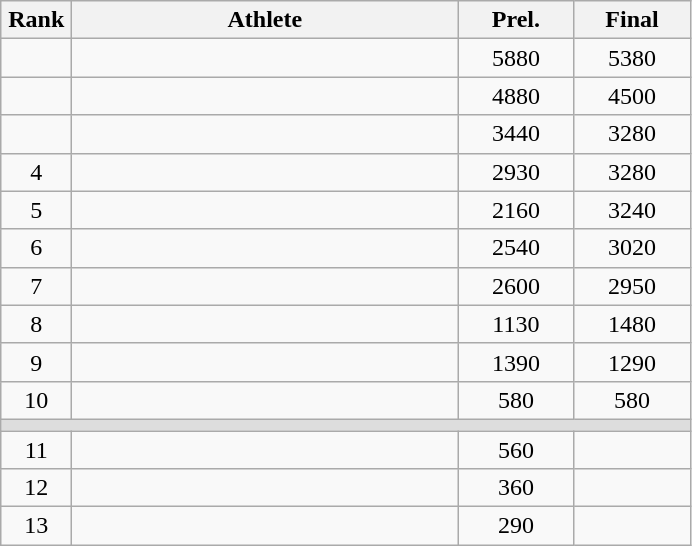<table class=wikitable style="text-align:center">
<tr>
<th width=40>Rank</th>
<th width=250>Athlete</th>
<th width=70>Prel.</th>
<th width=70>Final</th>
</tr>
<tr>
<td></td>
<td align=left></td>
<td>5880</td>
<td>5380</td>
</tr>
<tr>
<td></td>
<td align=left></td>
<td>4880</td>
<td>4500</td>
</tr>
<tr>
<td></td>
<td align=left></td>
<td>3440</td>
<td>3280</td>
</tr>
<tr>
<td>4</td>
<td align=left></td>
<td>2930</td>
<td>3280</td>
</tr>
<tr>
<td>5</td>
<td align=left></td>
<td>2160</td>
<td>3240</td>
</tr>
<tr>
<td>6</td>
<td align=left></td>
<td>2540</td>
<td>3020</td>
</tr>
<tr>
<td>7</td>
<td align=left></td>
<td>2600</td>
<td>2950</td>
</tr>
<tr>
<td>8</td>
<td align=left></td>
<td>1130</td>
<td>1480</td>
</tr>
<tr>
<td>9</td>
<td align=left></td>
<td>1390</td>
<td>1290</td>
</tr>
<tr>
<td>10</td>
<td align=left></td>
<td>580</td>
<td>580</td>
</tr>
<tr bgcolor=#DDDDDD>
<td colspan=4></td>
</tr>
<tr>
<td>11</td>
<td align=left></td>
<td>560</td>
<td></td>
</tr>
<tr>
<td>12</td>
<td align=left></td>
<td>360</td>
<td></td>
</tr>
<tr>
<td>13</td>
<td align=left></td>
<td>290</td>
<td></td>
</tr>
</table>
